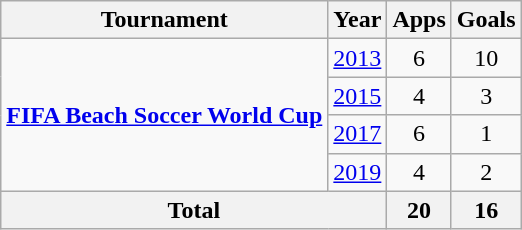<table class="wikitable" style="text-align:center;">
<tr>
<th>Tournament</th>
<th>Year</th>
<th>Apps</th>
<th>Goals</th>
</tr>
<tr>
<td rowspan="4"><strong><a href='#'>FIFA Beach Soccer World Cup</a></strong></td>
<td> <a href='#'>2013</a></td>
<td>6</td>
<td>10</td>
</tr>
<tr>
<td> <a href='#'>2015</a></td>
<td>4</td>
<td>3</td>
</tr>
<tr>
<td> <a href='#'>2017</a></td>
<td>6</td>
<td>1</td>
</tr>
<tr>
<td> <a href='#'>2019</a></td>
<td>4</td>
<td>2</td>
</tr>
<tr>
<th colspan=2>Total</th>
<th>20</th>
<th>16</th>
</tr>
</table>
